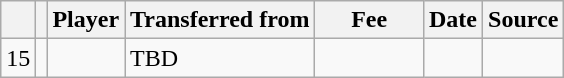<table class="wikitable plainrowheaders sortable">
<tr>
<th></th>
<th></th>
<th scope=col>Player</th>
<th>Transferred from</th>
<th !scope=col; style="width: 65px;">Fee</th>
<th scope=col>Date</th>
<th scope=col>Source</th>
</tr>
<tr>
<td align=center>15</td>
<td align=center></td>
<td></td>
<td>TBD</td>
<td></td>
<td></td>
<td></td>
</tr>
</table>
